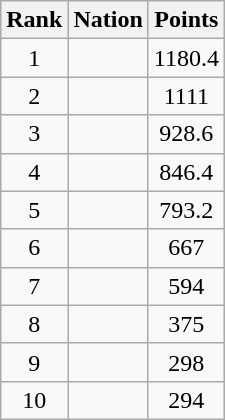<table class="wikitable sortable">
<tr>
<th>Rank</th>
<th>Nation</th>
<th>Points</th>
</tr>
<tr>
<td align=center>1</td>
<td></td>
<td align=center>1180.4</td>
</tr>
<tr>
<td align=center>2</td>
<td></td>
<td align=center>1111</td>
</tr>
<tr>
<td align=center>3</td>
<td></td>
<td align=center>928.6</td>
</tr>
<tr>
<td align=center>4</td>
<td></td>
<td align=center>846.4</td>
</tr>
<tr>
<td align=center>5</td>
<td></td>
<td align=center>793.2</td>
</tr>
<tr>
<td align=center>6</td>
<td></td>
<td align=center>667</td>
</tr>
<tr>
<td align=center>7</td>
<td></td>
<td align=center>594</td>
</tr>
<tr>
<td align=center>8</td>
<td></td>
<td align=center>375</td>
</tr>
<tr>
<td align=center>9</td>
<td></td>
<td align=center>298</td>
</tr>
<tr>
<td align=center>10</td>
<td></td>
<td align=center>294</td>
</tr>
</table>
